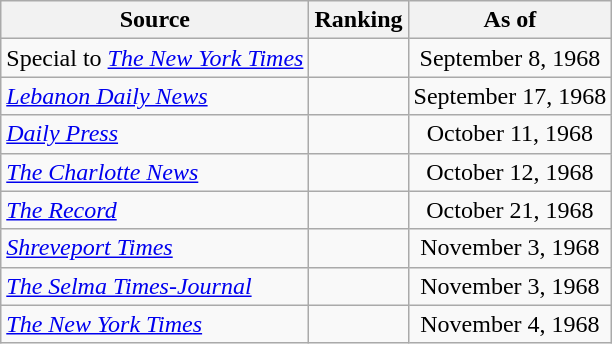<table class="wikitable" style="text-align:center">
<tr>
<th>Source</th>
<th>Ranking</th>
<th>As of</th>
</tr>
<tr>
<td align="left">Special to <em><a href='#'>The New York Times</a></em></td>
<td></td>
<td>September 8, 1968</td>
</tr>
<tr>
<td align="left"><em><a href='#'>Lebanon Daily News</a></em></td>
<td></td>
<td>September 17, 1968</td>
</tr>
<tr>
<td align="left"><em><a href='#'>Daily Press</a></em></td>
<td></td>
<td>October 11, 1968</td>
</tr>
<tr>
<td align="left"><em><a href='#'>The Charlotte News</a></em></td>
<td></td>
<td>October 12, 1968</td>
</tr>
<tr>
<td align="left"><em><a href='#'>The Record</a></em></td>
<td></td>
<td>October 21, 1968</td>
</tr>
<tr>
<td align="left"><em><a href='#'>Shreveport Times</a></em></td>
<td></td>
<td>November 3, 1968</td>
</tr>
<tr>
<td align="left"><em><a href='#'>The Selma Times-Journal</a></em></td>
<td></td>
<td>November 3, 1968</td>
</tr>
<tr>
<td align="left"><em><a href='#'>The New York Times</a></em></td>
<td></td>
<td>November 4, 1968</td>
</tr>
</table>
